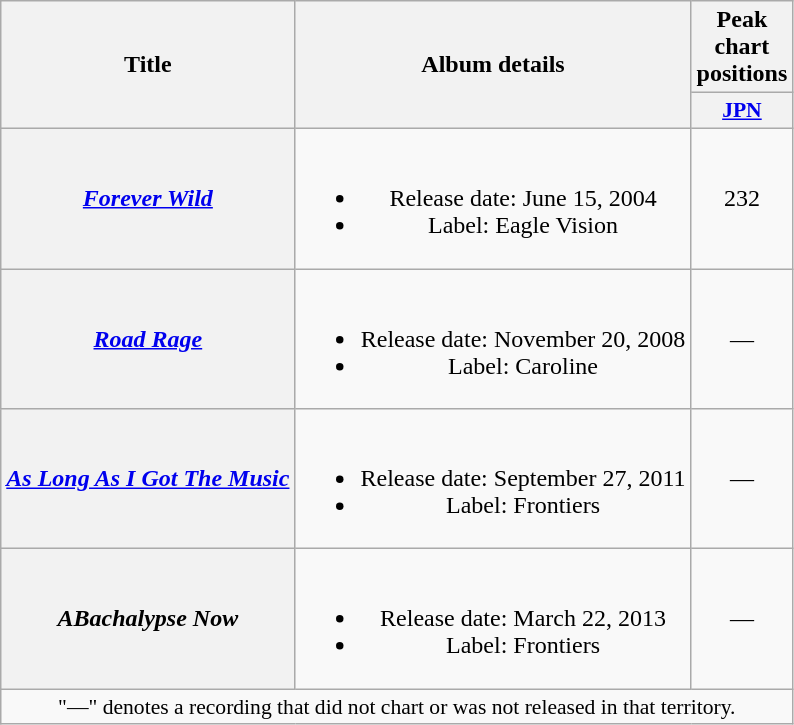<table class="wikitable plainrowheaders" style="text-align:center;">
<tr>
<th scope="col" rowspan="2">Title</th>
<th scope="col" rowspan="2">Album details</th>
<th scope="col">Peak chart positions</th>
</tr>
<tr>
<th scope="col" style="width:3em;font-size:90%;"><a href='#'>JPN</a><br></th>
</tr>
<tr>
<th scope="row"><em><a href='#'>Forever Wild</a></em></th>
<td><br><ul><li>Release date: June 15, 2004</li><li>Label: Eagle Vision</li></ul></td>
<td>232</td>
</tr>
<tr>
<th scope="row"><em><a href='#'>Road Rage</a></em></th>
<td><br><ul><li>Release date: November 20, 2008</li><li>Label: Caroline</li></ul></td>
<td>—</td>
</tr>
<tr>
<th scope="row"><em><a href='#'>As Long As I Got The Music</a></em></th>
<td><br><ul><li>Release date: September 27, 2011</li><li>Label: Frontiers</li></ul></td>
<td>—</td>
</tr>
<tr>
<th scope="row"><em>ABachalypse Now</em></th>
<td><br><ul><li>Release date: March 22, 2013</li><li>Label: Frontiers</li></ul></td>
<td>—</td>
</tr>
<tr>
<td colspan="15" style="font-size:90%">"—" denotes a recording that did not chart or was not released in that territory.</td>
</tr>
</table>
